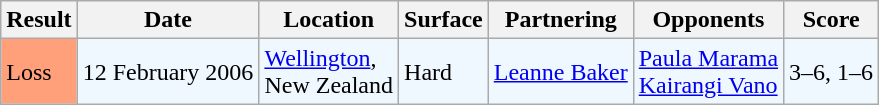<table class="sortable wikitable">
<tr>
<th>Result</th>
<th span="110">Date</th>
<th span="140">Location</th>
<th span="75">Surface</th>
<th span="160">Partnering</th>
<th span="160">Opponents</th>
<th span="110">Score</th>
</tr>
<tr style="background:#f0f8ff;">
<td bgcolor="FFA07A">Loss</td>
<td>12 February 2006</td>
<td><a href='#'>Wellington</a>, <br>New Zealand</td>
<td>Hard</td>
<td> <a href='#'>Leanne Baker</a></td>
<td> <a href='#'>Paula Marama</a> <br>  <a href='#'>Kairangi Vano</a></td>
<td>3–6, 1–6</td>
</tr>
</table>
